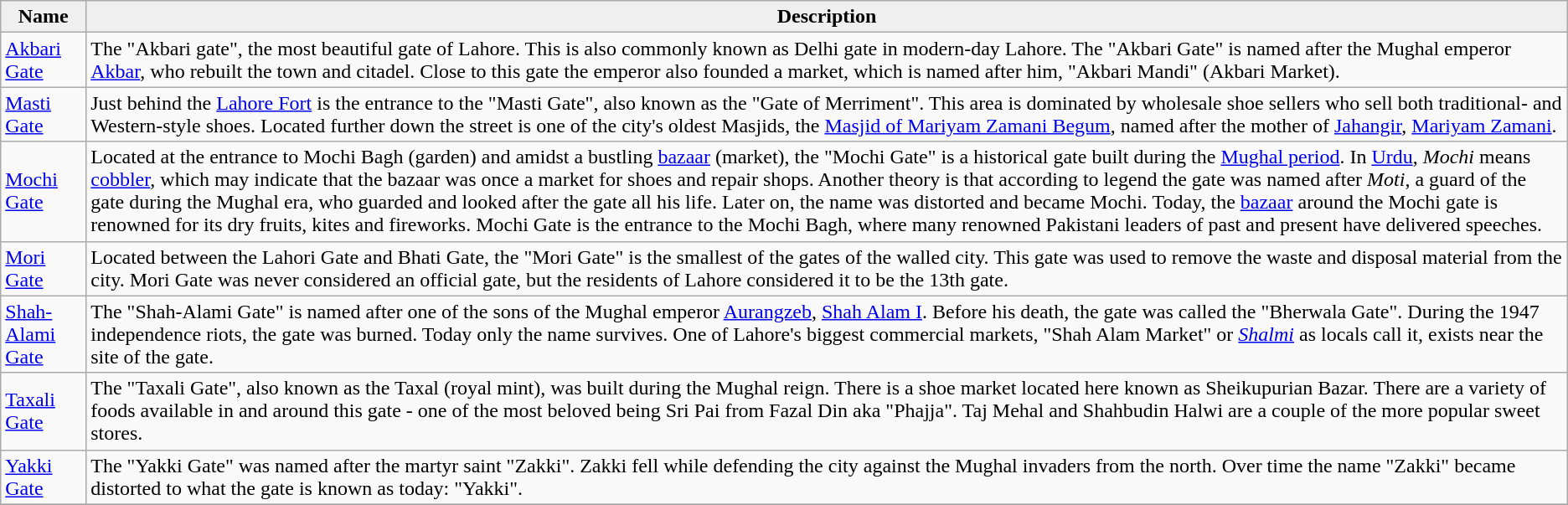<table class="wikitable" align="center">
<tr>
<th style="background:#efefef;">Name</th>
<th style="background:#efefef;">Description</th>
</tr>
<tr>
<td><a href='#'>Akbari Gate</a></td>
<td>The "Akbari gate", the most beautiful gate of Lahore. This is also commonly known as Delhi gate in modern-day Lahore. The "Akbari Gate" is named after the Mughal emperor <a href='#'>Akbar</a>, who rebuilt the town and citadel. Close to this gate the emperor also founded a market, which is named after him, "Akbari Mandi" (Akbari Market).</td>
</tr>
<tr>
<td><a href='#'>Masti Gate</a></td>
<td>Just behind the <a href='#'>Lahore Fort</a> is the entrance to the "Masti Gate", also known as the "Gate of Merriment". This area is dominated by wholesale shoe sellers who sell both traditional- and Western-style shoes. Located further down the street is one of the city's oldest Masjids, the <a href='#'>Masjid of Mariyam Zamani Begum</a>, named after the mother of <a href='#'>Jahangir</a>, <a href='#'>Mariyam Zamani</a>.</td>
</tr>
<tr>
<td><a href='#'>Mochi Gate</a></td>
<td>Located at the entrance to Mochi Bagh (garden) and amidst a bustling <a href='#'>bazaar</a> (market), the "Mochi Gate" is a historical gate built during the <a href='#'>Mughal period</a>. In <a href='#'>Urdu</a>, <em>Mochi</em> means <a href='#'>cobbler</a>, which may indicate that the bazaar was once a market for shoes and repair shops. Another theory is that according to legend the gate was named after <em>Moti</em>, a guard of the gate during the Mughal era, who guarded and looked after the gate all his life. Later on, the name was distorted and became Mochi. Today, the <a href='#'>bazaar</a> around the Mochi gate is renowned for its dry fruits, kites and fireworks. Mochi Gate is the entrance to the Mochi Bagh, where many renowned Pakistani leaders of past and present have delivered speeches.</td>
</tr>
<tr>
<td><a href='#'>Mori Gate</a></td>
<td>Located between the Lahori Gate and Bhati Gate, the "Mori Gate" is the smallest of the gates of the walled city. This gate was used to remove the waste and disposal material from the city. Mori Gate was never considered an official gate, but the residents of Lahore considered it to be the 13th gate.</td>
</tr>
<tr>
<td><a href='#'>Shah-Alami Gate</a></td>
<td>The "Shah-Alami Gate" is named after one of the sons of the Mughal emperor <a href='#'>Aurangzeb</a>, <a href='#'>Shah Alam I</a>. Before his death, the gate was called the "Bherwala Gate". During the 1947 independence riots, the gate was burned. Today only the name survives. One of Lahore's biggest commercial markets, "Shah Alam Market" or <em><a href='#'>Shalmi</a></em> as locals call it, exists near the site of the gate.</td>
</tr>
<tr>
<td><a href='#'>Taxali Gate</a></td>
<td>The "Taxali Gate", also known as the Taxal (royal mint), was built during the Mughal reign. There is a shoe market located here known as Sheikupurian Bazar. There are a variety of foods available in and around this gate - one of the most beloved being Sri Pai from Fazal Din aka "Phajja". Taj Mehal and Shahbudin Halwi are a couple of the more popular sweet stores.</td>
</tr>
<tr>
<td><a href='#'>Yakki Gate</a></td>
<td>The "Yakki Gate" was named after the martyr saint "Zakki". Zakki fell while defending the city against the Mughal invaders from the north. Over time the name "Zakki" became distorted to what the gate is known as today: "Yakki".</td>
</tr>
<tr>
</tr>
</table>
